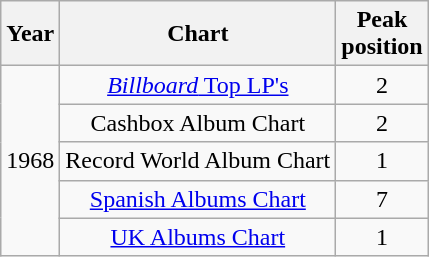<table class="wikitable sortable plainrowheaders" style="text-align:center">
<tr>
<th>Year</th>
<th>Chart</th>
<th>Peak<br>position</th>
</tr>
<tr>
<td rowspan="5">1968</td>
<td><a href='#'><em>Billboard</em> Top LP's</a></td>
<td>2</td>
</tr>
<tr>
<td>Cashbox Album Chart</td>
<td>2</td>
</tr>
<tr>
<td>Record World Album Chart</td>
<td>1</td>
</tr>
<tr>
<td><a href='#'>Spanish Albums Chart</a></td>
<td style="text-align:center;">7</td>
</tr>
<tr>
<td><a href='#'>UK Albums Chart</a></td>
<td>1</td>
</tr>
</table>
